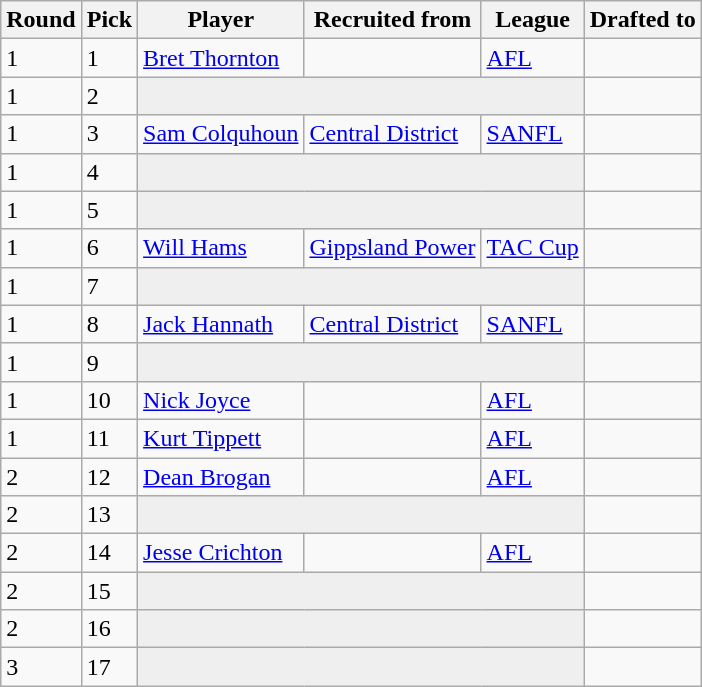<table class="wikitable sortable">
<tr>
<th>Round</th>
<th>Pick</th>
<th>Player</th>
<th>Recruited from</th>
<th>League</th>
<th>Drafted to</th>
</tr>
<tr>
<td>1</td>
<td>1</td>
<td><a href='#'>Bret Thornton</a></td>
<td></td>
<td><a href='#'>AFL</a></td>
<td></td>
</tr>
<tr>
<td>1</td>
<td>2</td>
<td colspan="3" style="text-align:center; background:#efefef;"><em></em></td>
<td></td>
</tr>
<tr>
<td>1</td>
<td>3</td>
<td><a href='#'>Sam Colquhoun</a></td>
<td><a href='#'>Central District</a></td>
<td><a href='#'>SANFL</a></td>
<td></td>
</tr>
<tr>
<td>1</td>
<td>4</td>
<td colspan="3" style="text-align:center; background:#efefef;"><em></em></td>
<td></td>
</tr>
<tr>
<td>1</td>
<td>5</td>
<td colspan="3" style="text-align:center; background:#efefef;"><em></em></td>
<td></td>
</tr>
<tr>
<td>1</td>
<td>6</td>
<td><a href='#'>Will Hams</a></td>
<td><a href='#'>Gippsland Power</a></td>
<td><a href='#'>TAC Cup</a></td>
<td></td>
</tr>
<tr>
<td>1</td>
<td>7</td>
<td colspan="3" style="text-align:center; background:#efefef;"><em></em></td>
<td></td>
</tr>
<tr>
<td>1</td>
<td>8</td>
<td><a href='#'>Jack Hannath</a></td>
<td><a href='#'>Central District</a></td>
<td><a href='#'>SANFL</a></td>
<td></td>
</tr>
<tr>
<td>1</td>
<td>9</td>
<td colspan="3" style="text-align:center; background:#efefef;"><em></em></td>
<td></td>
</tr>
<tr>
<td>1</td>
<td>10</td>
<td><a href='#'>Nick Joyce</a></td>
<td></td>
<td><a href='#'>AFL</a></td>
<td></td>
</tr>
<tr>
<td>1</td>
<td>11</td>
<td><a href='#'>Kurt Tippett</a></td>
<td></td>
<td><a href='#'>AFL</a></td>
<td></td>
</tr>
<tr>
<td>2</td>
<td>12</td>
<td><a href='#'>Dean Brogan</a></td>
<td></td>
<td><a href='#'>AFL</a></td>
<td></td>
</tr>
<tr>
<td>2</td>
<td>13</td>
<td colspan="3" style="text-align:center; background:#efefef;"><em></em></td>
<td></td>
</tr>
<tr>
<td>2</td>
<td>14</td>
<td><a href='#'>Jesse Crichton</a></td>
<td></td>
<td><a href='#'>AFL</a></td>
<td></td>
</tr>
<tr>
<td>2</td>
<td>15</td>
<td colspan="3" style="text-align:center; background:#efefef;"><em></em></td>
<td></td>
</tr>
<tr>
<td>2</td>
<td>16</td>
<td colspan="3" style="text-align:center; background:#efefef;"><em></em></td>
<td></td>
</tr>
<tr>
<td>3</td>
<td>17</td>
<td colspan="3" style="text-align:center; background:#efefef;"><em></em></td>
<td></td>
</tr>
</table>
